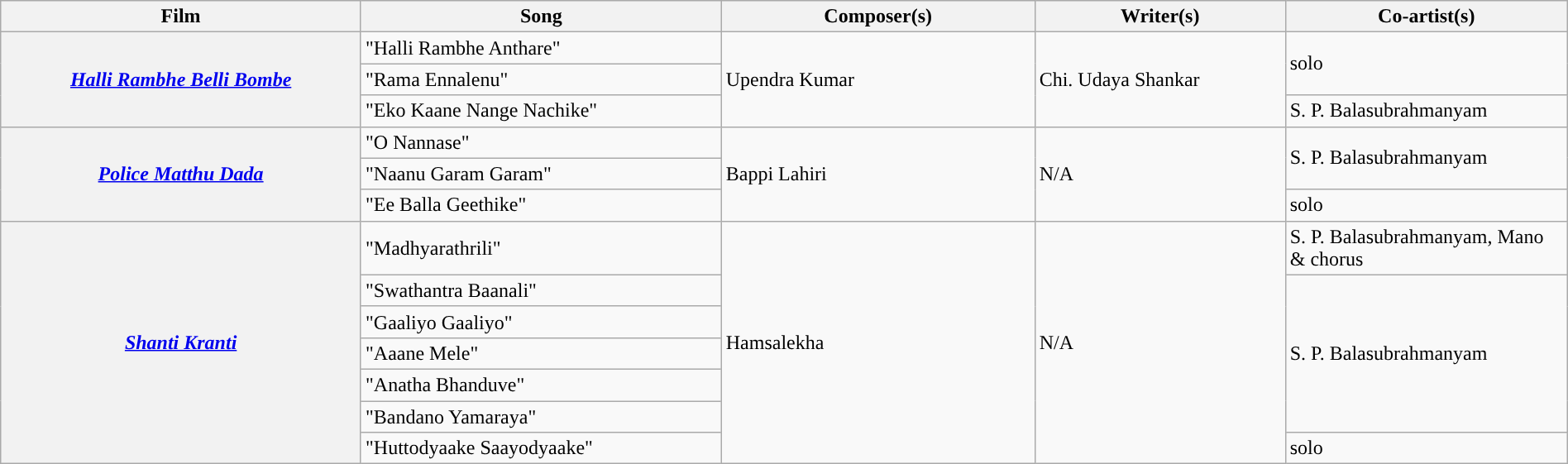<table class="wikitable plainrowheaders" width="100%" textcolor:#000;">
<tr style="background:#b0e0e66;">
<th scope="col" width=23%><strong>Film</strong></th>
<th scope="col" width=23%><strong>Song</strong></th>
<th scope="col" width=20%><strong>Composer(s)</strong></th>
<th scope="col" width=16%><strong>Writer(s)</strong></th>
<th scope="col" width=18%><strong>Co-artist(s)</strong></th>
</tr>
<tr>
<th Rowspan=3><em><a href='#'>Halli Rambhe Belli Bombe</a></em></th>
<td>"Halli Rambhe Anthare"</td>
<td rowspan=3>Upendra Kumar</td>
<td rowspan=3>Chi. Udaya Shankar</td>
<td rowspan=2>solo</td>
</tr>
<tr>
<td>"Rama Ennalenu"</td>
</tr>
<tr>
<td>"Eko Kaane Nange Nachike"</td>
<td>S. P. Balasubrahmanyam</td>
</tr>
<tr>
<th Rowspan=3><em><a href='#'>Police Matthu Dada</a></em></th>
<td>"O Nannase"</td>
<td rowspan=3>Bappi Lahiri</td>
<td rowspan=3>N/A</td>
<td rowspan=2>S. P. Balasubrahmanyam</td>
</tr>
<tr>
<td>"Naanu Garam Garam"</td>
</tr>
<tr>
<td>"Ee Balla Geethike"</td>
<td>solo</td>
</tr>
<tr>
<th Rowspan=8><em><a href='#'>Shanti Kranti</a></em></th>
<td>"Madhyarathrili"</td>
<td Rowspan=8>Hamsalekha</td>
<td rowspan=8>N/A</td>
<td>S. P. Balasubrahmanyam, Mano & chorus</td>
</tr>
<tr>
<td>"Swathantra Baanali"</td>
<td rowspan=5>S. P. Balasubrahmanyam</td>
</tr>
<tr>
<td>"Gaaliyo Gaaliyo"</td>
</tr>
<tr>
<td>"Aaane Mele"</td>
</tr>
<tr>
<td>"Anatha Bhanduve"</td>
</tr>
<tr>
<td>"Bandano Yamaraya"</td>
</tr>
<tr>
<td>"Huttodyaake Saayodyaake"</td>
<td>solo</td>
</tr>
</table>
